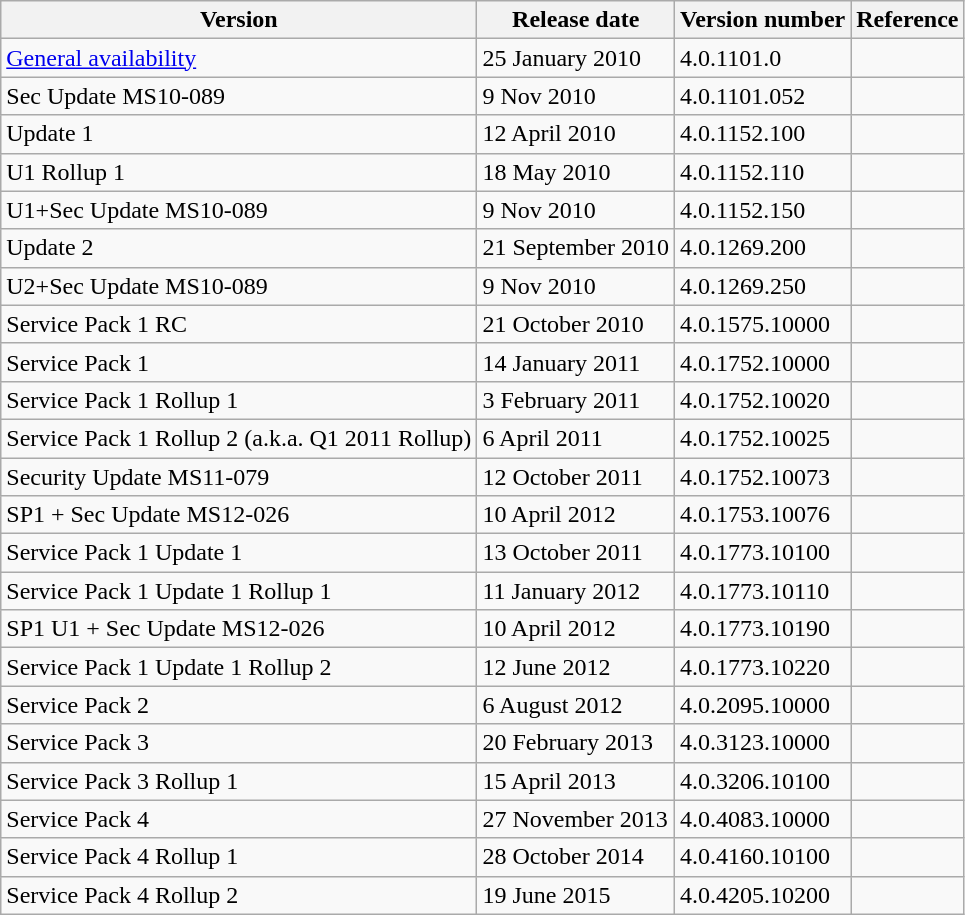<table class="wikitable sortable">
<tr>
<th>Version</th>
<th>Release date</th>
<th>Version number</th>
<th>Reference</th>
</tr>
<tr>
<td><a href='#'>General availability</a></td>
<td>25 January 2010</td>
<td>4.0.1101.0</td>
<td></td>
</tr>
<tr>
<td>Sec Update MS10-089</td>
<td>9 Nov 2010</td>
<td>4.0.1101.052</td>
<td></td>
</tr>
<tr>
<td>Update 1</td>
<td>12 April 2010</td>
<td>4.0.1152.100</td>
<td></td>
</tr>
<tr>
<td>U1 Rollup 1</td>
<td>18 May 2010</td>
<td>4.0.1152.110</td>
<td></td>
</tr>
<tr>
<td>U1+Sec Update MS10-089</td>
<td>9 Nov 2010</td>
<td>4.0.1152.150</td>
<td></td>
</tr>
<tr>
<td>Update 2</td>
<td>21 September 2010</td>
<td>4.0.1269.200</td>
<td></td>
</tr>
<tr>
<td>U2+Sec Update MS10-089</td>
<td>9 Nov 2010</td>
<td>4.0.1269.250</td>
<td></td>
</tr>
<tr>
<td>Service Pack 1 RC</td>
<td>21 October 2010</td>
<td>4.0.1575.10000</td>
<td></td>
</tr>
<tr>
<td>Service Pack 1</td>
<td>14 January 2011</td>
<td>4.0.1752.10000</td>
<td></td>
</tr>
<tr>
<td>Service Pack 1 Rollup 1</td>
<td>3 February 2011</td>
<td>4.0.1752.10020</td>
<td></td>
</tr>
<tr>
<td>Service Pack 1 Rollup 2 (a.k.a. Q1 2011 Rollup)</td>
<td>6 April 2011</td>
<td>4.0.1752.10025</td>
<td></td>
</tr>
<tr>
<td>Security Update MS11-079</td>
<td>12 October 2011</td>
<td>4.0.1752.10073</td>
<td></td>
</tr>
<tr>
<td>SP1 + Sec Update MS12-026</td>
<td>10 April 2012</td>
<td>4.0.1753.10076</td>
<td></td>
</tr>
<tr>
<td>Service Pack 1 Update 1</td>
<td>13 October 2011</td>
<td>4.0.1773.10100</td>
<td></td>
</tr>
<tr>
<td>Service Pack 1 Update 1 Rollup 1</td>
<td>11 January 2012</td>
<td>4.0.1773.10110</td>
<td></td>
</tr>
<tr>
<td>SP1 U1 + Sec Update MS12-026</td>
<td>10 April 2012</td>
<td>4.0.1773.10190</td>
<td></td>
</tr>
<tr>
<td>Service Pack 1 Update 1 Rollup 2</td>
<td>12 June 2012</td>
<td>4.0.1773.10220</td>
<td></td>
</tr>
<tr>
<td>Service Pack 2</td>
<td>6 August 2012</td>
<td>4.0.2095.10000</td>
<td></td>
</tr>
<tr>
<td>Service Pack 3</td>
<td>20 February 2013</td>
<td>4.0.3123.10000</td>
<td></td>
</tr>
<tr>
<td>Service Pack 3 Rollup 1</td>
<td>15 April 2013</td>
<td>4.0.3206.10100</td>
<td></td>
</tr>
<tr>
<td>Service Pack 4</td>
<td>27 November 2013</td>
<td>4.0.4083.10000</td>
<td></td>
</tr>
<tr>
<td>Service Pack 4 Rollup 1</td>
<td>28 October 2014</td>
<td>4.0.4160.10100</td>
<td></td>
</tr>
<tr>
<td>Service Pack 4 Rollup 2</td>
<td>19 June 2015</td>
<td>4.0.4205.10200</td>
<td></td>
</tr>
</table>
